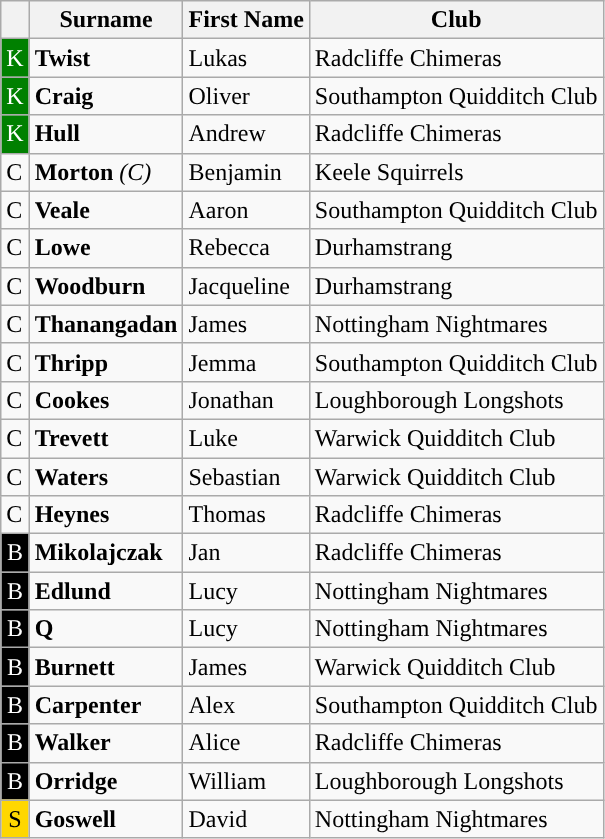<table class="wikitable sortable mw-collapsible mw-collapsed">
<tr>
<th></th>
<th>Surname</th>
<th>First Name</th>
<th>Club</th>
</tr>
<tr>
<td style="text-align:center; background:Green; color:white">K</td>
<td><strong>Twist</strong></td>
<td>Lukas</td>
<td>Radcliffe Chimeras</td>
</tr>
<tr>
<td style="text-align:center; background:Green; color:white">K</td>
<td><strong>Craig</strong></td>
<td>Oliver</td>
<td>Southampton Quidditch Club</td>
</tr>
<tr>
<td style="text-align:center; background:Green; color:white">K</td>
<td><strong>Hull</strong></td>
<td>Andrew</td>
<td>Radcliffe Chimeras</td>
</tr>
<tr>
<td>C</td>
<td><strong>Morton</strong> <em>(C)</em></td>
<td>Benjamin</td>
<td>Keele Squirrels</td>
</tr>
<tr>
<td>C</td>
<td><strong>Veale</strong></td>
<td>Aaron</td>
<td>Southampton Quidditch Club</td>
</tr>
<tr>
<td>C</td>
<td><strong>Lowe</strong></td>
<td>Rebecca</td>
<td>Durhamstrang</td>
</tr>
<tr>
<td>C</td>
<td><strong>Woodburn</strong></td>
<td>Jacqueline</td>
<td>Durhamstrang</td>
</tr>
<tr>
<td>C</td>
<td><strong>Thanangadan</strong></td>
<td>James</td>
<td>Nottingham Nightmares</td>
</tr>
<tr>
<td>C</td>
<td><strong>Thripp</strong></td>
<td>Jemma</td>
<td>Southampton Quidditch Club</td>
</tr>
<tr>
<td>C</td>
<td><strong>Cookes</strong></td>
<td>Jonathan</td>
<td>Loughborough Longshots</td>
</tr>
<tr>
<td>C</td>
<td><strong>Trevett</strong></td>
<td>Luke</td>
<td>Warwick Quidditch Club</td>
</tr>
<tr>
<td>C</td>
<td><strong>Waters</strong></td>
<td>Sebastian</td>
<td>Warwick Quidditch Club</td>
</tr>
<tr>
<td>C</td>
<td><strong>Heynes</strong></td>
<td>Thomas</td>
<td>Radcliffe Chimeras</td>
</tr>
<tr>
<td style="text-align:center; background:Black; color:white">B</td>
<td><strong>Mikolajczak</strong></td>
<td>Jan</td>
<td>Radcliffe Chimeras</td>
</tr>
<tr>
<td style="text-align:center; background:Black; color:white">B</td>
<td><strong>Edlund</strong></td>
<td>Lucy</td>
<td>Nottingham Nightmares</td>
</tr>
<tr>
<td style="text-align:center; background:Black; color:white">B</td>
<td><strong>Q</strong></td>
<td>Lucy</td>
<td>Nottingham Nightmares</td>
</tr>
<tr>
<td style="text-align:center; background:Black; color:white">B</td>
<td><strong>Burnett</strong></td>
<td>James</td>
<td>Warwick Quidditch Club</td>
</tr>
<tr>
<td style="text-align:center; background:Black; color:white">B</td>
<td><strong>Carpenter</strong></td>
<td>Alex</td>
<td>Southampton Quidditch Club</td>
</tr>
<tr>
<td style="text-align:center; background:Black; color:white">B</td>
<td><strong>Walker</strong></td>
<td>Alice</td>
<td>Radcliffe Chimeras</td>
</tr>
<tr>
<td style="text-align:center; background:Black; color:white">B</td>
<td><strong>Orridge</strong></td>
<td>William</td>
<td>Loughborough Longshots</td>
</tr>
<tr>
<td style="text-align:center; background:Gold">S</td>
<td><strong>Goswell</strong></td>
<td>David</td>
<td>Nottingham Nightmares</td>
</tr>
</table>
